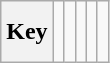<table class="wikitable" style="height:2.6em">
<tr>
<th>Key</th>
<td></td>
<td></td>
<td></td>
<td></td>
<td></td>
</tr>
</table>
